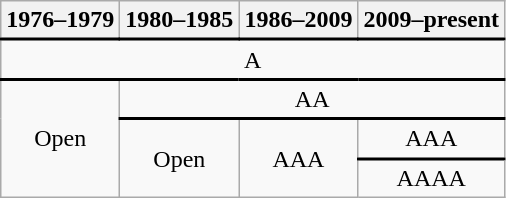<table class="wikitable" style="text-align: center;">
<tr>
<th>1976–1979</th>
<th>1980–1985</th>
<th>1986–2009</th>
<th>2009–present</th>
</tr>
<tr style="border-top:2px solid; height:0px;">
<td colspan="4">A</td>
</tr>
<tr style="border-top:2px solid; height:0px;">
<td rowspan="3">Open</td>
<td colspan="3">AA</td>
</tr>
<tr style="border-top:2px solid; height:0px;">
<td rowspan="2">Open</td>
<td rowspan="2">AAA</td>
<td>AAA</td>
</tr>
<tr style="border-top:2px solid; height:0px;">
<td>AAAA</td>
</tr>
</table>
